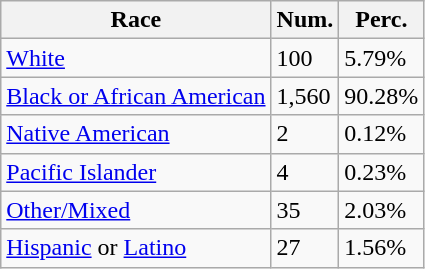<table class="wikitable">
<tr>
<th>Race</th>
<th>Num.</th>
<th>Perc.</th>
</tr>
<tr>
<td><a href='#'>White</a></td>
<td>100</td>
<td>5.79%</td>
</tr>
<tr>
<td><a href='#'>Black or African American</a></td>
<td>1,560</td>
<td>90.28%</td>
</tr>
<tr>
<td><a href='#'>Native American</a></td>
<td>2</td>
<td>0.12%</td>
</tr>
<tr>
<td><a href='#'>Pacific Islander</a></td>
<td>4</td>
<td>0.23%</td>
</tr>
<tr>
<td><a href='#'>Other/Mixed</a></td>
<td>35</td>
<td>2.03%</td>
</tr>
<tr>
<td><a href='#'>Hispanic</a> or <a href='#'>Latino</a></td>
<td>27</td>
<td>1.56%</td>
</tr>
</table>
